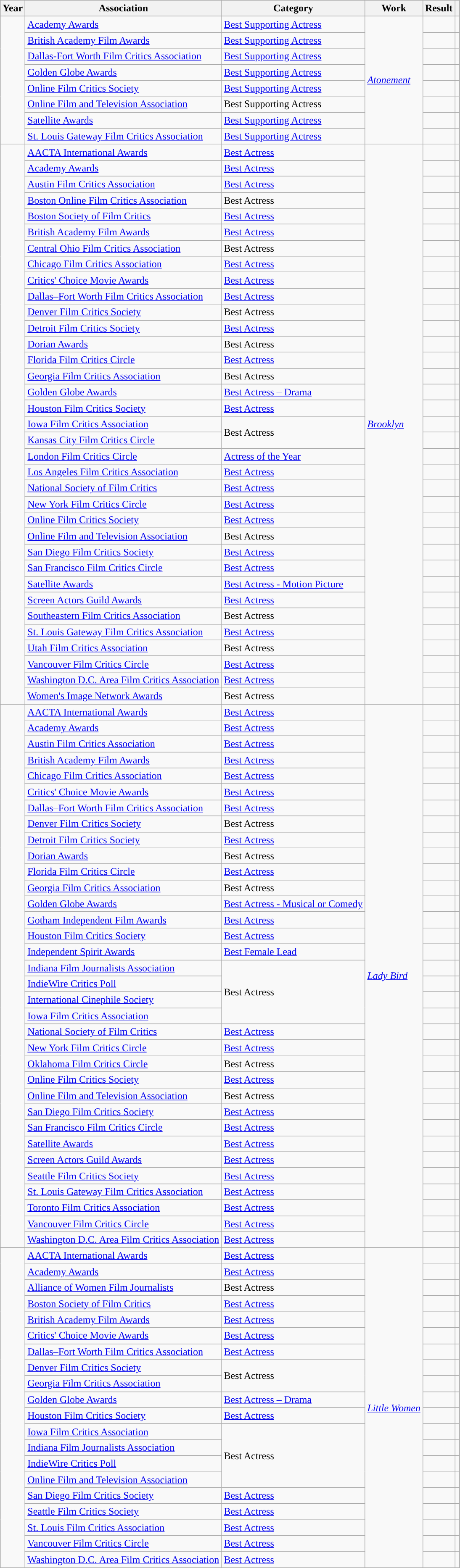<table class="wikitable sortable plainrowheaders">
<tr>
<th scope="col">Year</th>
<th scope="col">Association</th>
<th scope="col">Category</th>
<th scope="col">Work</th>
<th scope="col">Result</th>
<th scope="col"></th>
</tr>
<tr>
<td rowspan="8"></td>
<td><a href='#'>Academy Awards</a></td>
<td><a href='#'>Best Supporting Actress</a></td>
<td rowspan="8"><em><a href='#'>Atonement</a></em></td>
<td></td>
<td align="center"></td>
</tr>
<tr>
<td><a href='#'>British Academy Film Awards</a></td>
<td><a href='#'>Best Supporting Actress</a></td>
<td></td>
<td align="center"></td>
</tr>
<tr>
<td><a href='#'>Dallas-Fort Worth Film Critics Association</a></td>
<td><a href='#'>Best Supporting Actress</a></td>
<td></td>
<td align="center"></td>
</tr>
<tr>
<td><a href='#'>Golden Globe Awards</a></td>
<td><a href='#'>Best Supporting Actress</a></td>
<td></td>
<td align="center"></td>
</tr>
<tr>
<td><a href='#'>Online Film Critics Society</a></td>
<td><a href='#'>Best Supporting Actress</a></td>
<td></td>
<td align="center"></td>
</tr>
<tr>
<td><a href='#'>Online Film and Television Association</a></td>
<td>Best Supporting Actress</td>
<td></td>
<td></td>
</tr>
<tr>
<td><a href='#'>Satellite Awards</a></td>
<td><a href='#'>Best Supporting Actress</a></td>
<td></td>
<td align="center"></td>
</tr>
<tr>
<td><a href='#'>St. Louis Gateway Film Critics Association</a></td>
<td><a href='#'>Best Supporting Actress</a></td>
<td></td>
<td align="center"></td>
</tr>
<tr>
<td rowspan="35"></td>
<td><a href='#'>AACTA International Awards</a></td>
<td><a href='#'>Best Actress</a></td>
<td rowspan="35"><em><a href='#'>Brooklyn</a></em></td>
<td></td>
<td style="text-align:center;2"></td>
</tr>
<tr>
<td><a href='#'>Academy Awards</a></td>
<td><a href='#'>Best Actress</a></td>
<td></td>
<td align="center"></td>
</tr>
<tr>
<td><a href='#'>Austin Film Critics Association</a></td>
<td><a href='#'>Best Actress</a></td>
<td></td>
<td style="text-align:center;"></td>
</tr>
<tr>
<td><a href='#'>Boston Online Film Critics Association</a></td>
<td>Best Actress</td>
<td></td>
<td style="text-align: center;"></td>
</tr>
<tr>
<td><a href='#'>Boston Society of Film Critics</a></td>
<td><a href='#'>Best Actress</a></td>
<td></td>
<td style="text-align:center;"></td>
</tr>
<tr>
<td><a href='#'>British Academy Film Awards</a></td>
<td><a href='#'>Best Actress</a></td>
<td></td>
<td style="text-align:center;"></td>
</tr>
<tr>
<td><a href='#'>Central Ohio Film Critics Association</a></td>
<td>Best Actress</td>
<td></td>
<td></td>
</tr>
<tr>
<td><a href='#'>Chicago Film Critics Association</a></td>
<td><a href='#'>Best Actress</a></td>
<td></td>
<td style="text-align:center;"></td>
</tr>
<tr>
<td><a href='#'>Critics' Choice Movie Awards</a></td>
<td><a href='#'>Best Actress</a></td>
<td></td>
<td style="text-align:center;"></td>
</tr>
<tr>
<td><a href='#'>Dallas–Fort Worth Film Critics Association</a></td>
<td><a href='#'>Best Actress</a></td>
<td></td>
<td style="text-align:center;"></td>
</tr>
<tr>
<td><a href='#'>Denver Film Critics Society</a></td>
<td>Best Actress</td>
<td></td>
<td></td>
</tr>
<tr>
<td><a href='#'>Detroit Film Critics Society</a></td>
<td><a href='#'>Best Actress</a></td>
<td></td>
<td style="text-align:center;"></td>
</tr>
<tr>
<td><a href='#'>Dorian Awards</a></td>
<td>Best Actress</td>
<td></td>
<td style="text-align:center;"></td>
</tr>
<tr>
<td><a href='#'>Florida Film Critics Circle</a></td>
<td><a href='#'>Best Actress</a></td>
<td></td>
<td style="text-align:center;"></td>
</tr>
<tr>
<td><a href='#'>Georgia Film Critics Association</a></td>
<td>Best Actress</td>
<td></td>
<td></td>
</tr>
<tr>
<td><a href='#'>Golden Globe Awards</a></td>
<td><a href='#'>Best Actress – Drama</a></td>
<td></td>
<td style="text-align:center;"></td>
</tr>
<tr>
<td><a href='#'>Houston Film Critics Society</a></td>
<td><a href='#'>Best Actress</a></td>
<td></td>
<td style="text-align:center;"></td>
</tr>
<tr>
<td><a href='#'>Iowa Film Critics Association</a></td>
<td rowspan="2">Best Actress</td>
<td></td>
<td></td>
</tr>
<tr>
<td><a href='#'>Kansas City Film Critics Circle</a></td>
<td></td>
<td></td>
</tr>
<tr>
<td><a href='#'>London Film Critics Circle</a></td>
<td><a href='#'>Actress of the Year</a></td>
<td></td>
<td style="text-align:center;"></td>
</tr>
<tr>
<td><a href='#'>Los Angeles Film Critics Association</a></td>
<td><a href='#'>Best Actress</a></td>
<td></td>
<td style="text-align:center;"></td>
</tr>
<tr>
<td><a href='#'>National Society of Film Critics</a></td>
<td><a href='#'>Best Actress</a></td>
<td></td>
<td style="text-align:center;"></td>
</tr>
<tr>
<td><a href='#'>New York Film Critics Circle</a></td>
<td><a href='#'>Best Actress</a></td>
<td></td>
<td style="text-align:center;"></td>
</tr>
<tr>
<td><a href='#'>Online Film Critics Society</a></td>
<td><a href='#'>Best Actress</a></td>
<td></td>
<td style="text-align:center;"></td>
</tr>
<tr>
<td><a href='#'>Online Film and Television Association</a></td>
<td>Best Actress</td>
<td></td>
<td></td>
</tr>
<tr>
<td><a href='#'>San Diego Film Critics Society</a></td>
<td><a href='#'>Best Actress</a></td>
<td></td>
<td style="text-align:center;"></td>
</tr>
<tr>
<td><a href='#'>San Francisco Film Critics Circle</a></td>
<td><a href='#'>Best Actress</a></td>
<td></td>
<td style="text-align:center;"></td>
</tr>
<tr>
<td><a href='#'>Satellite Awards</a></td>
<td><a href='#'>Best Actress - Motion Picture</a></td>
<td></td>
<td style="text-align:center;"></td>
</tr>
<tr>
<td><a href='#'>Screen Actors Guild Awards</a></td>
<td><a href='#'>Best Actress</a></td>
<td></td>
<td style="text-align:center;"></td>
</tr>
<tr>
<td><a href='#'>Southeastern Film Critics Association</a></td>
<td>Best Actress</td>
<td></td>
<td align="center"></td>
</tr>
<tr>
<td><a href='#'>St. Louis Gateway Film Critics Association</a></td>
<td><a href='#'>Best Actress</a></td>
<td></td>
<td style="text-align:center;"></td>
</tr>
<tr>
<td><a href='#'>Utah Film Critics Association</a></td>
<td>Best Actress</td>
<td></td>
<td style="text-align: center;"></td>
</tr>
<tr>
<td><a href='#'>Vancouver Film Critics Circle</a></td>
<td><a href='#'>Best Actress</a></td>
<td></td>
<td style="text-align:center;"></td>
</tr>
<tr>
<td><a href='#'>Washington D.C. Area Film Critics Association</a></td>
<td><a href='#'>Best Actress</a></td>
<td></td>
<td style="text-align:center;"></td>
</tr>
<tr>
<td><a href='#'>Women's Image Network Awards</a></td>
<td>Best Actress</td>
<td></td>
<td style="text-align:center;"></td>
</tr>
<tr>
<td rowspan="34"></td>
<td><a href='#'>AACTA International Awards</a></td>
<td><a href='#'>Best Actress</a></td>
<td rowspan="34"><em><a href='#'>Lady Bird</a></em></td>
<td></td>
<td style="text-align:center;"></td>
</tr>
<tr>
<td><a href='#'>Academy Awards</a></td>
<td><a href='#'>Best Actress</a></td>
<td></td>
<td style="text-align:center;"></td>
</tr>
<tr>
<td><a href='#'>Austin Film Critics Association</a></td>
<td><a href='#'>Best Actress</a></td>
<td></td>
<td style="text-align:center;"></td>
</tr>
<tr>
<td><a href='#'>British Academy Film Awards</a></td>
<td><a href='#'>Best Actress</a></td>
<td></td>
<td style="text-align:center;"></td>
</tr>
<tr>
<td><a href='#'>Chicago Film Critics Association</a></td>
<td><a href='#'>Best Actress</a></td>
<td></td>
<td style="text-align:center;"></td>
</tr>
<tr>
<td><a href='#'>Critics' Choice Movie Awards</a></td>
<td><a href='#'>Best Actress</a></td>
<td></td>
<td style="text-align:center;"></td>
</tr>
<tr>
<td><a href='#'>Dallas–Fort Worth Film Critics Association</a></td>
<td><a href='#'>Best Actress</a></td>
<td></td>
<td style="text-align:center;"></td>
</tr>
<tr>
<td><a href='#'>Denver Film Critics Society</a></td>
<td>Best Actress</td>
<td></td>
<td></td>
</tr>
<tr>
<td><a href='#'>Detroit Film Critics Society</a></td>
<td><a href='#'>Best Actress</a></td>
<td></td>
<td style="text-align:center;"></td>
</tr>
<tr>
<td><a href='#'>Dorian Awards</a></td>
<td>Best Actress</td>
<td></td>
<td style="text-align:center;"></td>
</tr>
<tr>
<td><a href='#'>Florida Film Critics Circle</a></td>
<td><a href='#'>Best Actress</a></td>
<td></td>
<td style="text-align:center;"></td>
</tr>
<tr>
<td><a href='#'>Georgia Film Critics Association</a></td>
<td>Best Actress</td>
<td></td>
<td style="text-align:center;"></td>
</tr>
<tr>
<td><a href='#'>Golden Globe Awards</a></td>
<td><a href='#'>Best Actress - Musical or Comedy</a></td>
<td></td>
<td style="text-align:center;"></td>
</tr>
<tr>
<td><a href='#'>Gotham Independent Film Awards</a></td>
<td><a href='#'>Best Actress</a></td>
<td></td>
<td style="text-align:center;"></td>
</tr>
<tr>
<td><a href='#'>Houston Film Critics Society</a></td>
<td><a href='#'>Best Actress</a></td>
<td></td>
<td style="text-align:center;"></td>
</tr>
<tr>
<td><a href='#'>Independent Spirit Awards</a></td>
<td><a href='#'>Best Female Lead</a></td>
<td></td>
<td style="text-align:center;"></td>
</tr>
<tr>
<td><a href='#'>Indiana Film Journalists Association</a></td>
<td rowspan="4">Best Actress</td>
<td></td>
<td></td>
</tr>
<tr>
<td><a href='#'>IndieWire Critics Poll</a></td>
<td></td>
<td style="text-align:center;"></td>
</tr>
<tr>
<td><a href='#'>International Cinephile Society</a></td>
<td></td>
<td></td>
</tr>
<tr>
<td><a href='#'>Iowa Film Critics Association</a></td>
<td></td>
<td></td>
</tr>
<tr>
<td><a href='#'>National Society of Film Critics</a></td>
<td><a href='#'>Best Actress</a></td>
<td></td>
<td style="text-align:center;"></td>
</tr>
<tr>
<td><a href='#'>New York Film Critics Circle</a></td>
<td><a href='#'>Best Actress</a></td>
<td></td>
<td style="text-align:center;"></td>
</tr>
<tr>
<td><a href='#'>Oklahoma Film Critics Circle</a></td>
<td>Best Actress</td>
<td></td>
<td></td>
</tr>
<tr>
<td><a href='#'>Online Film Critics Society</a></td>
<td><a href='#'>Best Actress</a></td>
<td></td>
<td style="text-align:center;"></td>
</tr>
<tr>
<td><a href='#'>Online Film and Television Association</a></td>
<td>Best Actress</td>
<td></td>
<td align="center"></td>
</tr>
<tr>
<td><a href='#'>San Diego Film Critics Society</a></td>
<td><a href='#'>Best Actress</a></td>
<td></td>
<td style="text-align:center;"></td>
</tr>
<tr>
<td><a href='#'>San Francisco Film Critics Circle</a></td>
<td><a href='#'>Best Actress</a></td>
<td></td>
<td style="text-align:center;"></td>
</tr>
<tr>
<td><a href='#'>Satellite Awards</a></td>
<td><a href='#'>Best Actress</a></td>
<td></td>
<td style="text-align:center;"></td>
</tr>
<tr>
<td><a href='#'>Screen Actors Guild Awards</a></td>
<td><a href='#'>Best Actress</a></td>
<td></td>
<td style="text-align:center;"></td>
</tr>
<tr>
<td><a href='#'>Seattle Film Critics Society</a></td>
<td><a href='#'>Best Actress</a></td>
<td></td>
<td style="text-align:center;"></td>
</tr>
<tr>
<td><a href='#'>St. Louis Gateway Film Critics Association</a></td>
<td><a href='#'>Best Actress</a></td>
<td></td>
<td style="text-align:center;"></td>
</tr>
<tr>
<td><a href='#'>Toronto Film Critics Association</a></td>
<td><a href='#'>Best Actress</a></td>
<td></td>
<td style="text-align:center;"></td>
</tr>
<tr>
<td><a href='#'>Vancouver Film Critics Circle</a></td>
<td><a href='#'>Best Actress</a></td>
<td></td>
<td style="text-align:center;"></td>
</tr>
<tr>
<td><a href='#'>Washington D.C. Area Film Critics Association</a></td>
<td><a href='#'>Best Actress</a></td>
<td></td>
<td style="text-align:center;"></td>
</tr>
<tr>
<td rowspan="20"></td>
<td><a href='#'>AACTA International Awards</a></td>
<td><a href='#'>Best Actress</a></td>
<td rowspan="20"><em><a href='#'>Little Women</a></em></td>
<td></td>
<td style="text-align:center;"></td>
</tr>
<tr>
<td><a href='#'>Academy Awards</a></td>
<td><a href='#'>Best Actress</a></td>
<td></td>
<td style="text-align:center;"></td>
</tr>
<tr>
<td><a href='#'>Alliance of Women Film Journalists</a></td>
<td>Best Actress</td>
<td></td>
<td style="text-align:center;"></td>
</tr>
<tr>
<td><a href='#'>Boston Society of Film Critics</a></td>
<td><a href='#'>Best Actress</a></td>
<td></td>
<td style="text-align:center;"></td>
</tr>
<tr>
<td><a href='#'>British Academy Film Awards</a></td>
<td><a href='#'>Best Actress</a></td>
<td></td>
<td style="text-align:center;"></td>
</tr>
<tr>
<td><a href='#'>Critics' Choice Movie Awards</a></td>
<td><a href='#'>Best Actress</a></td>
<td></td>
<td style="text-align:center;"></td>
</tr>
<tr>
<td><a href='#'>Dallas–Fort Worth Film Critics Association</a></td>
<td><a href='#'>Best Actress</a></td>
<td></td>
<td style="text-align:center;"></td>
</tr>
<tr>
<td><a href='#'>Denver Film Critics Society</a></td>
<td rowspan="2">Best Actress</td>
<td></td>
<td align="center"></td>
</tr>
<tr>
<td><a href='#'>Georgia Film Critics Association</a></td>
<td></td>
<td style="text-align:center;"></td>
</tr>
<tr>
<td><a href='#'>Golden Globe Awards</a></td>
<td><a href='#'>Best Actress – Drama</a></td>
<td></td>
<td style="text-align:center;"></td>
</tr>
<tr>
<td><a href='#'>Houston Film Critics Society</a></td>
<td><a href='#'>Best Actress</a></td>
<td></td>
<td style="text-align:center;"></td>
</tr>
<tr>
<td><a href='#'>Iowa Film Critics Association</a></td>
<td rowspan="4">Best Actress</td>
<td></td>
<td></td>
</tr>
<tr>
<td><a href='#'>Indiana Film Journalists Association</a></td>
<td></td>
<td style="text-align:center;"></td>
</tr>
<tr>
<td><a href='#'>IndieWire Critics Poll</a></td>
<td></td>
<td style="text-align:center;"></td>
</tr>
<tr>
<td><a href='#'>Online Film and Television Association</a></td>
<td></td>
<td align="center"></td>
</tr>
<tr>
<td><a href='#'>San Diego Film Critics Society</a></td>
<td><a href='#'>Best Actress</a></td>
<td></td>
<td style="text-align:center;"></td>
</tr>
<tr>
<td><a href='#'>Seattle Film Critics Society</a></td>
<td><a href='#'>Best Actress</a></td>
<td></td>
<td style="text-align:center;"></td>
</tr>
<tr>
<td><a href='#'>St. Louis Film Critics Association</a></td>
<td><a href='#'>Best Actress</a></td>
<td></td>
<td style="text-align:center;"></td>
</tr>
<tr>
<td><a href='#'>Vancouver Film Critics Circle</a></td>
<td><a href='#'>Best Actress</a></td>
<td></td>
<td style="text-align:center;"></td>
</tr>
<tr>
<td><a href='#'>Washington D.C. Area Film Critics Association</a></td>
<td><a href='#'>Best Actress</a></td>
<td></td>
<td style="text-align:center;"></td>
</tr>
</table>
